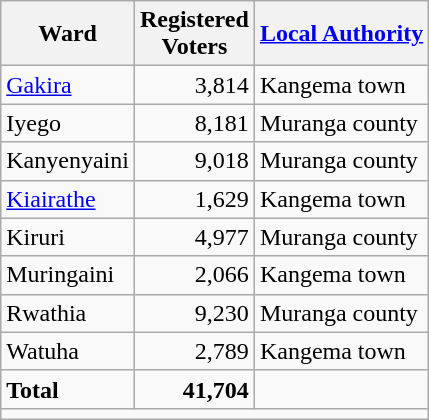<table class="wikitable">
<tr>
<th>Ward</th>
<th>Registered<br>Voters</th>
<th><a href='#'>Local Authority</a></th>
</tr>
<tr>
<td><a href='#'>Gakira</a></td>
<td align=right>3,814</td>
<td>Kangema town</td>
</tr>
<tr>
<td>Iyego</td>
<td align=right>8,181</td>
<td>Muranga county</td>
</tr>
<tr>
<td>Kanyenyaini</td>
<td align=right>9,018</td>
<td>Muranga county</td>
</tr>
<tr>
<td><a href='#'>Kiairathe</a></td>
<td align=right>1,629</td>
<td>Kangema town</td>
</tr>
<tr>
<td>Kiruri</td>
<td align=right>4,977</td>
<td>Muranga county</td>
</tr>
<tr>
<td>Muringaini</td>
<td align=right>2,066</td>
<td>Kangema town</td>
</tr>
<tr>
<td>Rwathia</td>
<td align=right>9,230</td>
<td>Muranga county</td>
</tr>
<tr>
<td>Watuha</td>
<td align=right>2,789</td>
<td>Kangema town</td>
</tr>
<tr>
<td><strong>Total</strong></td>
<td align=right><strong>41,704</strong></td>
<td></td>
</tr>
<tr>
<td colspan="3"></td>
</tr>
</table>
